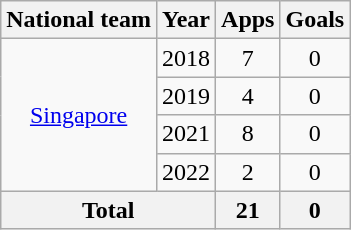<table class="wikitable" style="text-align:center">
<tr>
<th>National team</th>
<th>Year</th>
<th>Apps</th>
<th>Goals</th>
</tr>
<tr>
<td rowspan="4"><a href='#'>Singapore</a></td>
<td>2018</td>
<td>7</td>
<td>0</td>
</tr>
<tr>
<td>2019</td>
<td>4</td>
<td>0</td>
</tr>
<tr>
<td>2021</td>
<td>8</td>
<td>0</td>
</tr>
<tr>
<td>2022</td>
<td>2</td>
<td>0</td>
</tr>
<tr>
<th colspan="2">Total</th>
<th>21</th>
<th>0</th>
</tr>
</table>
